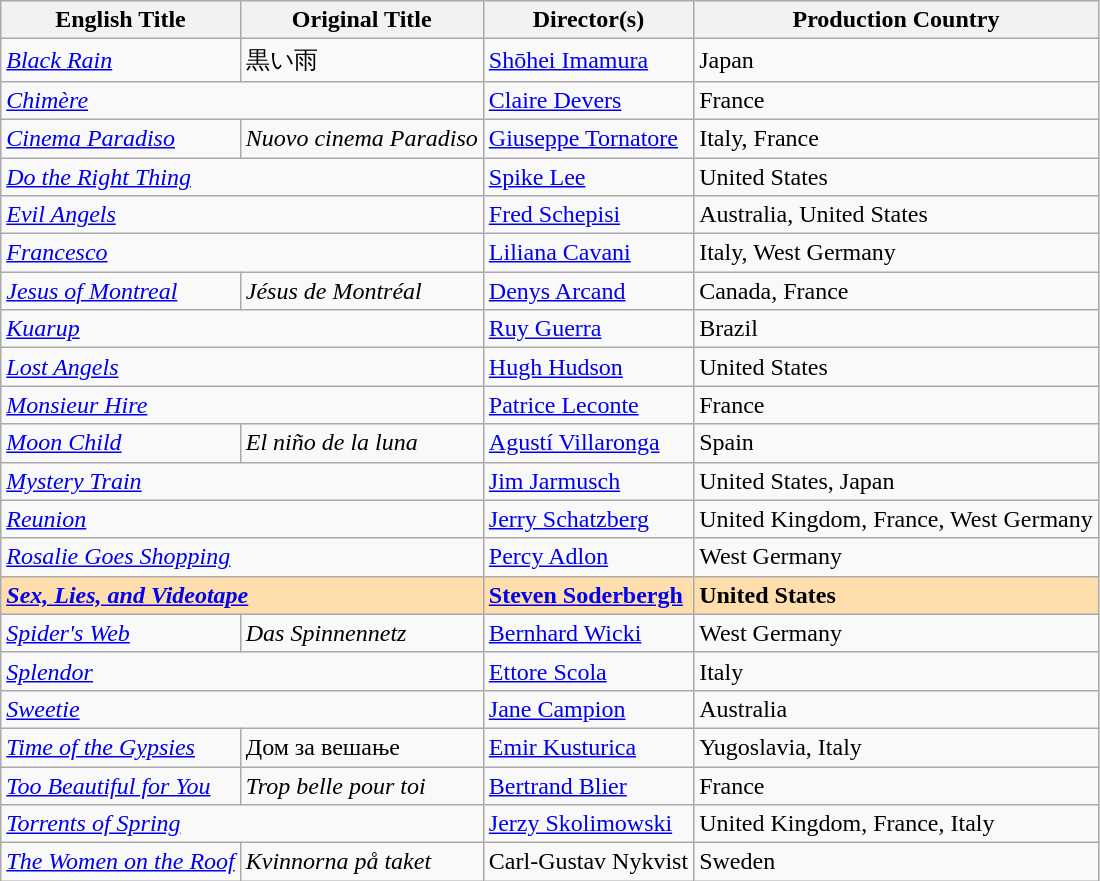<table class="wikitable">
<tr>
<th>English Title</th>
<th>Original Title</th>
<th>Director(s)</th>
<th>Production Country</th>
</tr>
<tr>
<td><a href='#'><em>Black Rain</em></a></td>
<td>黒い雨</td>
<td><a href='#'>Shōhei Imamura</a></td>
<td>Japan</td>
</tr>
<tr>
<td colspan="2"><em><a href='#'>Chimère</a></em></td>
<td><a href='#'>Claire Devers</a></td>
<td>France</td>
</tr>
<tr>
<td><em><a href='#'>Cinema Paradiso</a></em></td>
<td><em>Nuovo cinema Paradiso</em></td>
<td><a href='#'>Giuseppe Tornatore</a></td>
<td>Italy, France</td>
</tr>
<tr>
<td colspan="2"><em><a href='#'>Do the Right Thing</a></em></td>
<td><a href='#'>Spike Lee</a></td>
<td>United States</td>
</tr>
<tr>
<td colspan="2"><em><a href='#'>Evil Angels</a></em></td>
<td><a href='#'>Fred Schepisi</a></td>
<td>Australia, United States</td>
</tr>
<tr>
<td colspan="2"><em><a href='#'>Francesco</a></em></td>
<td><a href='#'>Liliana Cavani</a></td>
<td>Italy, West Germany</td>
</tr>
<tr>
<td><em><a href='#'>Jesus of Montreal</a></em></td>
<td><em>Jésus de Montréal</em></td>
<td><a href='#'>Denys Arcand</a></td>
<td>Canada, France</td>
</tr>
<tr>
<td colspan="2"><em><a href='#'>Kuarup</a></em></td>
<td><a href='#'>Ruy Guerra</a></td>
<td>Brazil</td>
</tr>
<tr>
<td colspan="2"><em><a href='#'>Lost Angels</a></em></td>
<td><a href='#'>Hugh Hudson</a></td>
<td>United States</td>
</tr>
<tr>
<td colspan="2"><em><a href='#'>Monsieur Hire</a></em></td>
<td><a href='#'>Patrice Leconte</a></td>
<td>France</td>
</tr>
<tr>
<td><em><a href='#'>Moon Child</a></em></td>
<td><em>El niño de la luna</em></td>
<td><a href='#'>Agustí Villaronga</a></td>
<td>Spain</td>
</tr>
<tr>
<td colspan="2"><em><a href='#'>Mystery Train</a></em></td>
<td><a href='#'>Jim Jarmusch</a></td>
<td>United States, Japan</td>
</tr>
<tr>
<td colspan="2"><em><a href='#'>Reunion</a></em></td>
<td><a href='#'>Jerry Schatzberg</a></td>
<td>United Kingdom, France, West Germany</td>
</tr>
<tr>
<td colspan="2"><em><a href='#'>Rosalie Goes Shopping</a></em></td>
<td><a href='#'>Percy Adlon</a></td>
<td>West Germany</td>
</tr>
<tr style="background:#FFDEAD;">
<td colspan="2"><strong><em><a href='#'>Sex, Lies, and Videotape</a></em></strong></td>
<td><strong><a href='#'>Steven Soderbergh</a></strong></td>
<td><strong>United States</strong></td>
</tr>
<tr>
<td><em><a href='#'>Spider's Web</a></em></td>
<td><em>Das Spinnennetz</em></td>
<td><a href='#'>Bernhard Wicki</a></td>
<td>West Germany</td>
</tr>
<tr>
<td colspan="2"><em><a href='#'>Splendor</a></em></td>
<td><a href='#'>Ettore Scola</a></td>
<td>Italy</td>
</tr>
<tr>
<td colspan="2"><em><a href='#'>Sweetie</a></em></td>
<td><a href='#'>Jane Campion</a></td>
<td>Australia</td>
</tr>
<tr>
<td><em><a href='#'>Time of the Gypsies</a></em></td>
<td>Дом за вешање</td>
<td><a href='#'>Emir Kusturica</a></td>
<td>Yugoslavia, Italy</td>
</tr>
<tr>
<td><em><a href='#'>Too Beautiful for You</a></em></td>
<td><em>Trop belle pour toi</em></td>
<td><a href='#'>Bertrand Blier</a></td>
<td>France</td>
</tr>
<tr>
<td colspan="2"><a href='#'><em>Torrents of Spring</em></a></td>
<td><a href='#'>Jerzy Skolimowski</a></td>
<td>United Kingdom, France, Italy</td>
</tr>
<tr>
<td><em><a href='#'>The Women on the Roof</a></em></td>
<td><em>Kvinnorna på taket</em></td>
<td>Carl-Gustav Nykvist</td>
<td>Sweden</td>
</tr>
</table>
